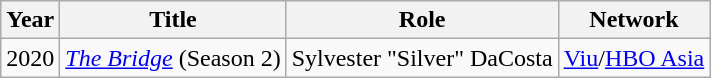<table class="wikitable">
<tr>
<th>Year</th>
<th>Title</th>
<th>Role</th>
<th>Network</th>
</tr>
<tr>
<td>2020</td>
<td><em><a href='#'>The Bridge</a></em> (Season 2)</td>
<td>Sylvester "Silver" DaCosta</td>
<td><a href='#'>Viu</a>/<a href='#'>HBO Asia</a></td>
</tr>
</table>
